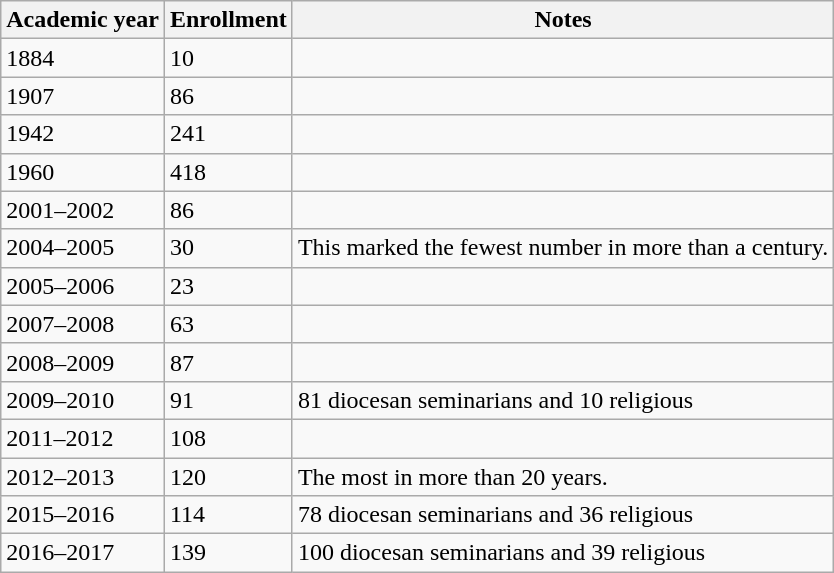<table class="wikitable sortable collapsible">
<tr>
<th>Academic year</th>
<th>Enrollment</th>
<th>Notes</th>
</tr>
<tr>
<td>1884</td>
<td>10</td>
<td></td>
</tr>
<tr>
<td>1907</td>
<td>86</td>
<td></td>
</tr>
<tr>
<td>1942</td>
<td>241</td>
<td></td>
</tr>
<tr>
<td>1960</td>
<td>418</td>
<td></td>
</tr>
<tr>
<td>2001–2002</td>
<td>86</td>
<td></td>
</tr>
<tr>
<td>2004–2005</td>
<td>30</td>
<td>This marked the fewest number in more than a century.</td>
</tr>
<tr>
<td>2005–2006</td>
<td>23</td>
<td></td>
</tr>
<tr>
<td>2007–2008</td>
<td>63</td>
<td></td>
</tr>
<tr>
<td>2008–2009</td>
<td>87</td>
<td></td>
</tr>
<tr>
<td>2009–2010</td>
<td>91</td>
<td>81 diocesan seminarians and 10 religious</td>
</tr>
<tr>
<td>2011–2012</td>
<td>108</td>
<td></td>
</tr>
<tr>
<td>2012–2013</td>
<td>120</td>
<td>The most in more than 20 years.</td>
</tr>
<tr>
<td>2015–2016</td>
<td>114</td>
<td>78 diocesan seminarians and 36 religious</td>
</tr>
<tr>
<td>2016–2017</td>
<td>139</td>
<td>100 diocesan seminarians and 39 religious</td>
</tr>
</table>
